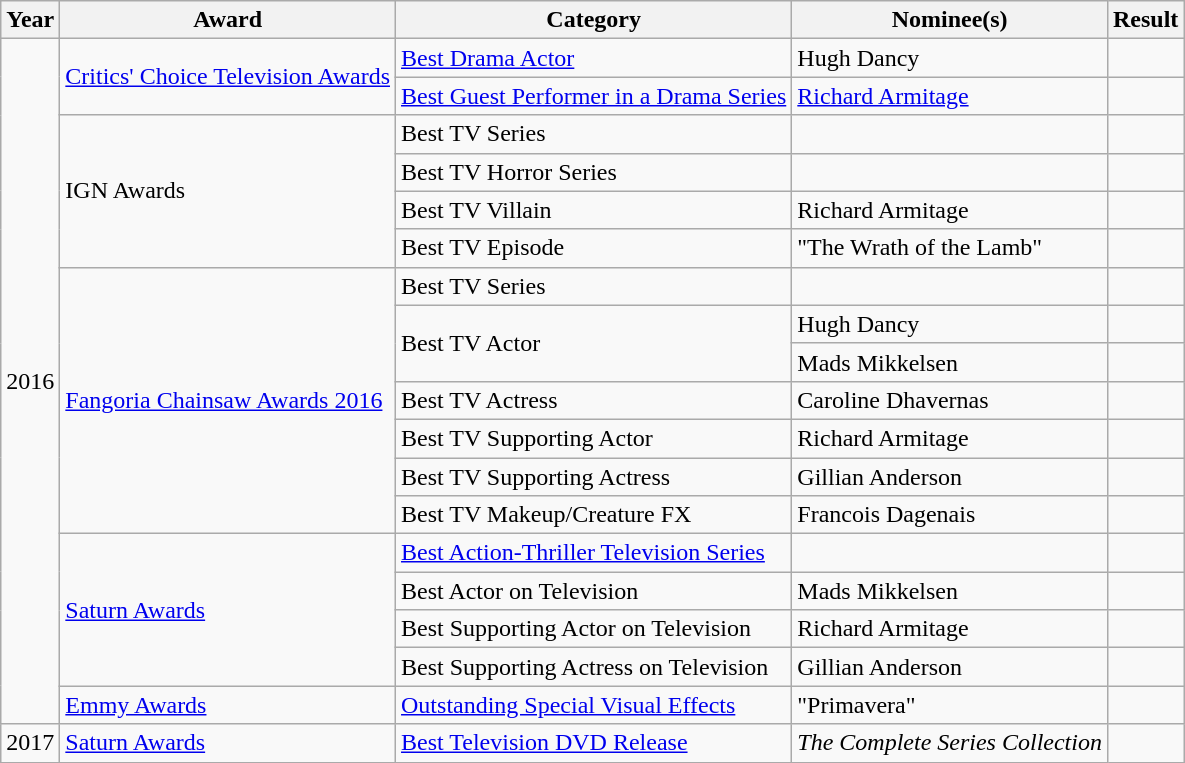<table class="wikitable sortable">
<tr>
<th>Year</th>
<th>Award</th>
<th>Category</th>
<th>Nominee(s)</th>
<th>Result</th>
</tr>
<tr>
<td rowspan="18">2016</td>
<td rowspan="2"><a href='#'>Critics' Choice Television Awards</a></td>
<td><a href='#'>Best Drama Actor</a></td>
<td>Hugh Dancy</td>
<td></td>
</tr>
<tr>
<td><a href='#'>Best Guest Performer in a Drama Series</a></td>
<td><a href='#'>Richard Armitage</a></td>
<td></td>
</tr>
<tr>
<td rowspan="4">IGN Awards</td>
<td>Best TV Series</td>
<td></td>
<td></td>
</tr>
<tr>
<td>Best TV Horror Series</td>
<td></td>
<td></td>
</tr>
<tr>
<td>Best TV Villain</td>
<td>Richard Armitage</td>
<td></td>
</tr>
<tr>
<td>Best TV Episode</td>
<td>"The Wrath of the Lamb"</td>
<td></td>
</tr>
<tr>
<td rowspan="7"><a href='#'>Fangoria Chainsaw Awards 2016</a></td>
<td>Best TV Series</td>
<td></td>
<td></td>
</tr>
<tr>
<td rowspan="2">Best TV Actor</td>
<td>Hugh Dancy</td>
<td></td>
</tr>
<tr>
<td>Mads Mikkelsen</td>
<td></td>
</tr>
<tr>
<td>Best TV Actress</td>
<td>Caroline Dhavernas</td>
<td></td>
</tr>
<tr>
<td>Best TV Supporting Actor</td>
<td>Richard Armitage</td>
<td></td>
</tr>
<tr>
<td>Best TV Supporting Actress</td>
<td>Gillian Anderson</td>
<td></td>
</tr>
<tr>
<td>Best TV Makeup/Creature FX</td>
<td>Francois Dagenais</td>
<td></td>
</tr>
<tr>
<td rowspan="4"><a href='#'>Saturn Awards</a></td>
<td><a href='#'>Best Action-Thriller Television Series</a></td>
<td></td>
<td></td>
</tr>
<tr>
<td>Best Actor on Television</td>
<td>Mads Mikkelsen</td>
<td></td>
</tr>
<tr>
<td>Best Supporting Actor on Television</td>
<td>Richard Armitage</td>
<td></td>
</tr>
<tr>
<td>Best Supporting Actress on Television</td>
<td>Gillian Anderson</td>
<td></td>
</tr>
<tr>
<td><a href='#'>Emmy Awards</a></td>
<td><a href='#'>Outstanding Special Visual Effects</a></td>
<td>"Primavera"</td>
<td></td>
</tr>
<tr>
<td>2017</td>
<td><a href='#'>Saturn Awards</a></td>
<td><a href='#'>Best Television DVD Release</a></td>
<td><em>The Complete Series Collection</em></td>
<td></td>
</tr>
</table>
